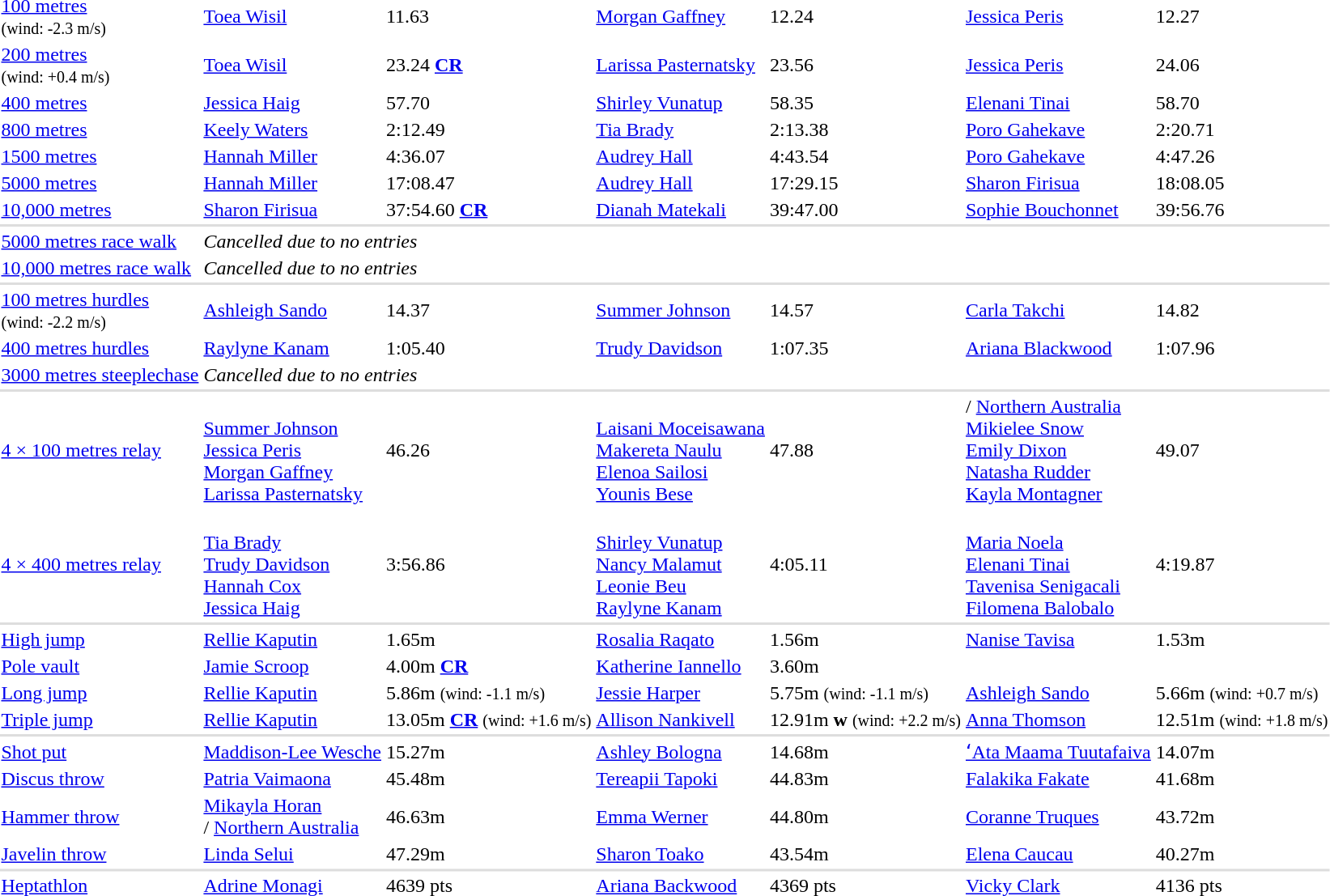<table>
<tr>
<td><a href='#'>100 metres</a> <br><small>(wind: -2.3 m/s)</small></td>
<td align=left><a href='#'>Toea Wisil</a> <br> </td>
<td>11.63</td>
<td align=left><a href='#'>Morgan Gaffney</a> <br> </td>
<td>12.24</td>
<td align=left><a href='#'>Jessica Peris</a> <br> </td>
<td>12.27</td>
</tr>
<tr>
<td><a href='#'>200 metres</a> <br><small>(wind: +0.4 m/s)</small></td>
<td align=left><a href='#'>Toea Wisil</a> <br> </td>
<td>23.24 <strong><a href='#'>CR</a></strong></td>
<td align=left><a href='#'>Larissa Pasternatsky</a> <br> </td>
<td>23.56</td>
<td align=left><a href='#'>Jessica Peris</a> <br> </td>
<td>24.06</td>
</tr>
<tr>
<td><a href='#'>400 metres</a></td>
<td align=left><a href='#'>Jessica Haig</a> <br> </td>
<td>57.70</td>
<td align=left><a href='#'>Shirley Vunatup</a> <br> </td>
<td>58.35</td>
<td align=left><a href='#'>Elenani Tinai</a> <br> </td>
<td>58.70</td>
</tr>
<tr>
<td><a href='#'>800 metres</a></td>
<td align=left><a href='#'>Keely Waters</a> <br> </td>
<td>2:12.49</td>
<td align=left><a href='#'>Tia Brady</a> <br> </td>
<td>2:13.38</td>
<td align=left><a href='#'>Poro Gahekave</a> <br> </td>
<td>2:20.71</td>
</tr>
<tr>
<td><a href='#'>1500 metres</a></td>
<td align=left><a href='#'>Hannah Miller</a> <br> </td>
<td>4:36.07</td>
<td align=left><a href='#'>Audrey Hall</a> <br> </td>
<td>4:43.54</td>
<td align=left><a href='#'>Poro Gahekave</a> <br> </td>
<td>4:47.26</td>
</tr>
<tr>
<td><a href='#'>5000 metres</a></td>
<td><a href='#'>Hannah Miller</a> <br></td>
<td>17:08.47</td>
<td><a href='#'>Audrey Hall</a> <br></td>
<td>17:29.15</td>
<td><a href='#'>Sharon Firisua</a> <br> </td>
<td>18:08.05</td>
</tr>
<tr>
<td><a href='#'>10,000 metres</a></td>
<td align=left><a href='#'>Sharon Firisua</a> <br> </td>
<td>37:54.60 <strong><a href='#'>CR</a></strong></td>
<td align=left><a href='#'>Dianah Matekali</a> <br> </td>
<td>39:47.00</td>
<td align=left><a href='#'>Sophie Bouchonnet</a> <br> </td>
<td>39:56.76</td>
</tr>
<tr bgcolor=#DDDDDD>
<td colspan=8></td>
</tr>
<tr>
<td><a href='#'>5000 metres race walk</a></td>
<td colspan=6><em>Cancelled due to no entries</em></td>
</tr>
<tr>
<td><a href='#'>10,000 metres race walk</a></td>
<td colspan=6><em>Cancelled due to no entries</em></td>
</tr>
<tr bgcolor=#DDDDDD>
<td colspan=8></td>
</tr>
<tr>
<td><a href='#'>100 metres hurdles</a> <br><small>(wind: -2.2 m/s)</small></td>
<td align=left><a href='#'>Ashleigh Sando</a> <br> </td>
<td>14.37</td>
<td align=left><a href='#'>Summer Johnson</a> <br> </td>
<td>14.57</td>
<td align=left><a href='#'>Carla Takchi</a> <br> </td>
<td>14.82</td>
</tr>
<tr>
<td><a href='#'>400 metres hurdles</a></td>
<td align=left><a href='#'>Raylyne Kanam</a> <br> </td>
<td>1:05.40</td>
<td align=left><a href='#'>Trudy Davidson</a> <br> </td>
<td>1:07.35</td>
<td align=left><a href='#'>Ariana Blackwood</a> <br> </td>
<td>1:07.96</td>
</tr>
<tr>
<td><a href='#'>3000 metres steeplechase</a></td>
<td colspan=6><em>Cancelled due to no entries</em></td>
</tr>
<tr bgcolor=#DDDDDD>
<td colspan=8></td>
</tr>
<tr>
<td><a href='#'>4 × 100 metres relay</a></td>
<td align=left> <br><a href='#'>Summer Johnson</a><br><a href='#'>Jessica Peris</a><br><a href='#'>Morgan Gaffney</a><br><a href='#'>Larissa Pasternatsky</a></td>
<td>46.26</td>
<td align=left> <br><a href='#'>Laisani Moceisawana</a><br><a href='#'>Makereta Naulu</a><br><a href='#'>Elenoa Sailosi</a><br><a href='#'>Younis Bese</a></td>
<td>47.88</td>
<td align=left>/ <a href='#'>Northern Australia</a> <br><a href='#'>Mikielee Snow</a><br><a href='#'>Emily Dixon</a><br><a href='#'>Natasha Rudder</a><br><a href='#'>Kayla Montagner</a></td>
<td>49.07</td>
</tr>
<tr>
<td><a href='#'>4 × 400 metres relay</a></td>
<td align=left> <br><a href='#'>Tia Brady</a><br><a href='#'>Trudy Davidson</a><br><a href='#'>Hannah Cox</a><br><a href='#'>Jessica Haig</a></td>
<td>3:56.86</td>
<td align=left> <br><a href='#'>Shirley Vunatup</a><br><a href='#'>Nancy Malamut</a><br><a href='#'>Leonie Beu</a><br><a href='#'>Raylyne Kanam</a></td>
<td>4:05.11</td>
<td align=left> <br><a href='#'>Maria Noela</a><br><a href='#'>Elenani Tinai</a><br><a href='#'>Tavenisa Senigacali</a><br><a href='#'>Filomena Balobalo</a></td>
<td>4:19.87</td>
</tr>
<tr bgcolor=#DDDDDD>
<td colspan=8></td>
</tr>
<tr>
<td><a href='#'>High jump</a></td>
<td align=left><a href='#'>Rellie Kaputin</a> <br> </td>
<td>1.65m</td>
<td align=left><a href='#'>Rosalia Raqato</a> <br> </td>
<td>1.56m</td>
<td align=left><a href='#'>Nanise Tavisa</a> <br> </td>
<td>1.53m</td>
</tr>
<tr>
<td><a href='#'>Pole vault</a></td>
<td align=left><a href='#'>Jamie Scroop</a> <br> </td>
<td>4.00m  <strong><a href='#'>CR</a></strong></td>
<td align=left><a href='#'>Katherine Iannello</a> <br> </td>
<td>3.60m</td>
<td></td>
<td></td>
</tr>
<tr>
<td><a href='#'>Long jump</a></td>
<td align=left><a href='#'>Rellie Kaputin</a> <br> </td>
<td>5.86m <small>(wind: -1.1 m/s)</small></td>
<td align=left><a href='#'>Jessie Harper</a> <br> </td>
<td>5.75m <small>(wind: -1.1 m/s)</small></td>
<td align=left><a href='#'>Ashleigh Sando</a> <br> </td>
<td>5.66m <small>(wind: +0.7 m/s)</small></td>
</tr>
<tr>
<td><a href='#'>Triple jump</a></td>
<td align=left><a href='#'>Rellie Kaputin</a> <br> </td>
<td>13.05m <strong><a href='#'>CR</a></strong> <small>(wind: +1.6 m/s)</small></td>
<td align=left><a href='#'>Allison Nankivell</a> <br> </td>
<td>12.91m <strong>w</strong> <small>(wind: +2.2 m/s)</small></td>
<td align=left><a href='#'>Anna Thomson</a> <br> </td>
<td>12.51m <small>(wind: +1.8 m/s)</small></td>
</tr>
<tr bgcolor=#DDDDDD>
<td colspan=8></td>
</tr>
<tr>
<td><a href='#'>Shot put</a></td>
<td align=left><a href='#'>Maddison-Lee Wesche</a> <br> </td>
<td>15.27m</td>
<td align=left><a href='#'>Ashley Bologna</a> <br> </td>
<td>14.68m</td>
<td align=left><a href='#'>ʻAta Maama Tuutafaiva</a> <br> </td>
<td>14.07m</td>
</tr>
<tr>
<td><a href='#'>Discus throw</a></td>
<td align=left><a href='#'>Patria Vaimaona</a> <br> </td>
<td>45.48m</td>
<td align=left><a href='#'>Tereapii Tapoki</a> <br> </td>
<td>44.83m</td>
<td align=left><a href='#'>Falakika Fakate</a> <br> </td>
<td>41.68m</td>
</tr>
<tr>
<td><a href='#'>Hammer throw</a></td>
<td align=left><a href='#'>Mikayla Horan</a> <br> / <a href='#'>Northern Australia</a></td>
<td>46.63m</td>
<td align=left><a href='#'>Emma Werner</a> <br> </td>
<td>44.80m</td>
<td align=left><a href='#'>Coranne Truques</a> <br> </td>
<td>43.72m</td>
</tr>
<tr>
<td><a href='#'>Javelin throw</a></td>
<td align=left><a href='#'>Linda Selui</a> <br> </td>
<td>47.29m</td>
<td align=left><a href='#'>Sharon Toako</a> <br> </td>
<td>43.54m</td>
<td align=left><a href='#'>Elena Caucau</a> <br> </td>
<td>40.27m</td>
</tr>
<tr bgcolor=#DDDDDD>
<td colspan=8></td>
</tr>
<tr>
<td><a href='#'>Heptathlon</a></td>
<td align=left><a href='#'>Adrine Monagi</a> <br> </td>
<td>4639 pts</td>
<td align=left><a href='#'>Ariana Backwood</a> <br> </td>
<td>4369 pts</td>
<td align=left><a href='#'>Vicky Clark</a> <br> </td>
<td>4136 pts</td>
</tr>
</table>
